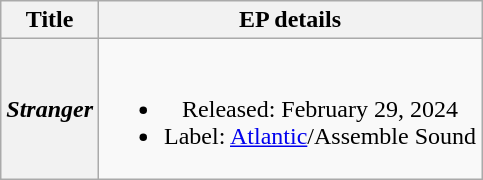<table class="wikitable plainrowheaders" style="text-align:center;">
<tr>
<th scope="col">Title</th>
<th scope="col">EP details</th>
</tr>
<tr>
<th scope="row"><em>Stranger</em></th>
<td><br><ul><li>Released: February 29, 2024</li><li>Label: <a href='#'>Atlantic</a>/Assemble Sound</li></ul></td>
</tr>
</table>
